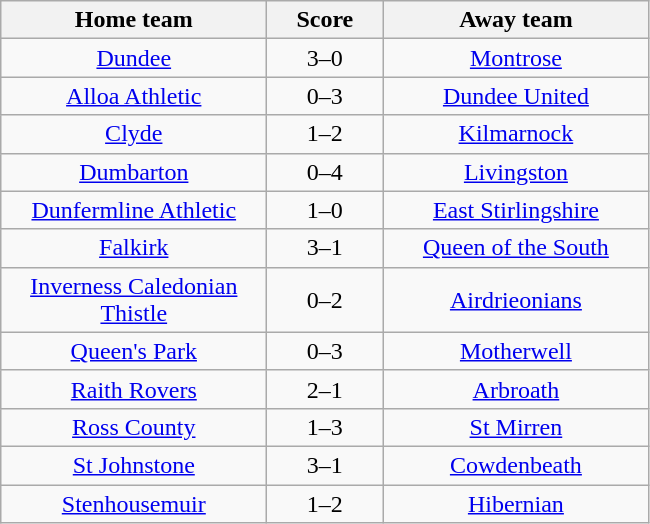<table class="wikitable" style="text-align: center">
<tr>
<th width=170>Home team</th>
<th width=70>Score</th>
<th width=170>Away team</th>
</tr>
<tr>
<td><a href='#'>Dundee</a></td>
<td>3–0</td>
<td><a href='#'>Montrose</a></td>
</tr>
<tr>
<td><a href='#'>Alloa Athletic</a></td>
<td>0–3</td>
<td><a href='#'>Dundee United</a></td>
</tr>
<tr>
<td><a href='#'>Clyde</a></td>
<td>1–2</td>
<td><a href='#'>Kilmarnock</a></td>
</tr>
<tr>
<td><a href='#'>Dumbarton</a></td>
<td>0–4</td>
<td><a href='#'>Livingston</a></td>
</tr>
<tr>
<td><a href='#'>Dunfermline Athletic</a></td>
<td>1–0</td>
<td><a href='#'>East Stirlingshire</a></td>
</tr>
<tr>
<td><a href='#'>Falkirk</a></td>
<td>3–1</td>
<td><a href='#'>Queen of the South</a></td>
</tr>
<tr>
<td><a href='#'>Inverness Caledonian Thistle</a></td>
<td>0–2</td>
<td><a href='#'>Airdrieonians</a></td>
</tr>
<tr>
<td><a href='#'>Queen's Park</a></td>
<td>0–3</td>
<td><a href='#'>Motherwell</a></td>
</tr>
<tr>
<td><a href='#'>Raith Rovers</a></td>
<td>2–1</td>
<td><a href='#'>Arbroath</a></td>
</tr>
<tr>
<td><a href='#'>Ross County</a></td>
<td>1–3</td>
<td><a href='#'>St Mirren</a></td>
</tr>
<tr>
<td><a href='#'>St Johnstone</a></td>
<td>3–1</td>
<td><a href='#'>Cowdenbeath</a></td>
</tr>
<tr>
<td><a href='#'>Stenhousemuir</a></td>
<td>1–2</td>
<td><a href='#'>Hibernian</a></td>
</tr>
</table>
